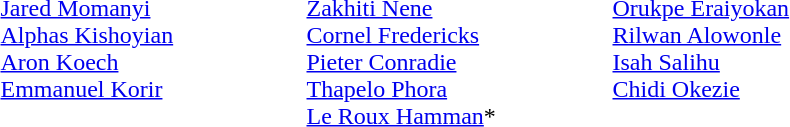<table>
<tr>
<td width=200 valign=top><em></em><br><a href='#'>Jared Momanyi</a><br><a href='#'>Alphas Kishoyian</a><br><a href='#'>Aron Koech</a><br><a href='#'>Emmanuel Korir</a></td>
<td width=200 valign=top><em></em><br><a href='#'>Zakhiti Nene</a><br><a href='#'>Cornel Fredericks</a><br><a href='#'>Pieter Conradie</a><br><a href='#'>Thapelo Phora</a><br><a href='#'>Le Roux Hamman</a>*</td>
<td width=200 valign=top><em></em><br><a href='#'>Orukpe Eraiyokan</a><br><a href='#'>Rilwan Alowonle</a><br><a href='#'>Isah Salihu</a><br><a href='#'>Chidi Okezie</a></td>
</tr>
</table>
